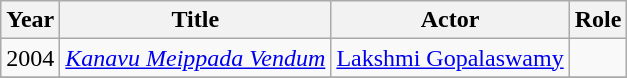<table class="wikitable">
<tr>
<th>Year</th>
<th>Title</th>
<th>Actor</th>
<th>Role</th>
</tr>
<tr>
<td>2004</td>
<td><em><a href='#'>Kanavu Meippada Vendum</a></em></td>
<td><a href='#'>Lakshmi Gopalaswamy</a></td>
<td></td>
</tr>
<tr>
</tr>
</table>
